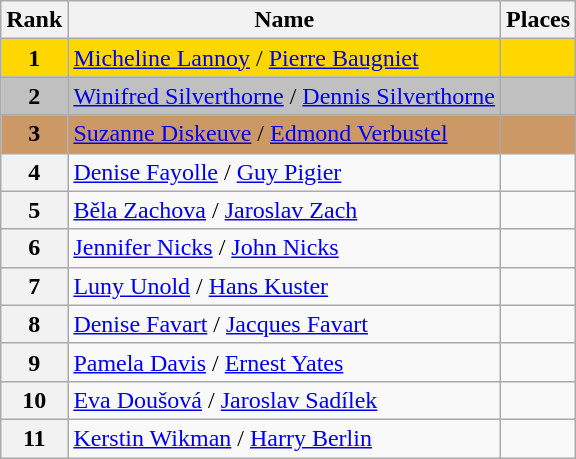<table class="wikitable">
<tr>
<th>Rank</th>
<th>Name</th>
<th>Places</th>
</tr>
<tr bgcolor="gold">
<td align="center"><strong>1</strong></td>
<td> <a href='#'>Micheline Lannoy</a> / <a href='#'>Pierre Baugniet</a></td>
<td></td>
</tr>
<tr bgcolor="silver">
<td align="center"><strong>2</strong></td>
<td> <a href='#'>Winifred Silverthorne</a> / <a href='#'>Dennis Silverthorne</a></td>
<td></td>
</tr>
<tr bgcolor="cc9966">
<td align="center"><strong>3</strong></td>
<td> <a href='#'>Suzanne Diskeuve</a> / <a href='#'>Edmond Verbustel</a></td>
<td></td>
</tr>
<tr>
<th>4</th>
<td> <a href='#'>Denise Fayolle</a> / <a href='#'>Guy Pigier</a></td>
<td></td>
</tr>
<tr>
<th>5</th>
<td> <a href='#'>Běla Zachova</a> / <a href='#'>Jaroslav Zach</a></td>
<td></td>
</tr>
<tr>
<th>6</th>
<td> <a href='#'>Jennifer Nicks</a> / <a href='#'>John Nicks</a></td>
<td></td>
</tr>
<tr>
<th>7</th>
<td> <a href='#'>Luny Unold</a> / <a href='#'>Hans Kuster</a></td>
<td></td>
</tr>
<tr>
<th>8</th>
<td> <a href='#'>Denise Favart</a> / <a href='#'>Jacques Favart</a></td>
<td></td>
</tr>
<tr>
<th>9</th>
<td> <a href='#'>Pamela Davis</a> / <a href='#'>Ernest Yates</a></td>
<td></td>
</tr>
<tr>
<th>10</th>
<td> <a href='#'>Eva Doušová</a> / <a href='#'>Jaroslav Sadílek</a></td>
<td></td>
</tr>
<tr>
<th>11</th>
<td> <a href='#'>Kerstin Wikman</a> / <a href='#'>Harry Berlin</a></td>
<td></td>
</tr>
</table>
